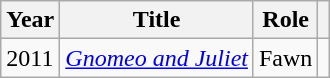<table class="wikitable plainrowheaders sortable">
<tr>
<th scope="col">Year</th>
<th scope="col">Title</th>
<th scope="col">Role</th>
<th scope="col" class="unsortable"></th>
</tr>
<tr>
<td>2011</td>
<td><em><a href='#'>Gnomeo and Juliet</a></em></td>
<td>Fawn</td>
<td></td>
</tr>
</table>
